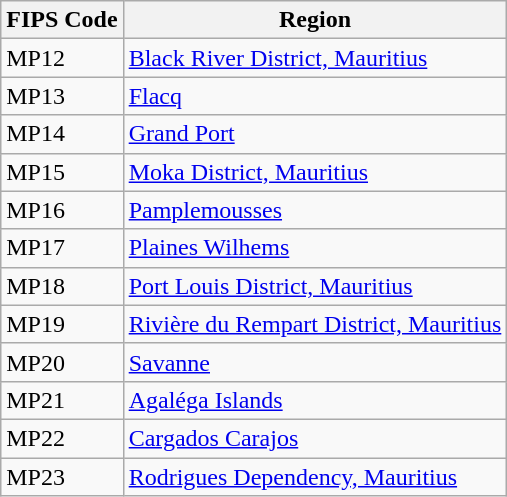<table class="wikitable">
<tr>
<th>FIPS Code</th>
<th>Region</th>
</tr>
<tr>
<td>MP12</td>
<td><a href='#'>Black River District, Mauritius</a></td>
</tr>
<tr>
<td>MP13</td>
<td><a href='#'>Flacq</a></td>
</tr>
<tr>
<td>MP14</td>
<td><a href='#'>Grand Port</a></td>
</tr>
<tr>
<td>MP15</td>
<td><a href='#'>Moka District, Mauritius</a></td>
</tr>
<tr>
<td>MP16</td>
<td><a href='#'>Pamplemousses</a></td>
</tr>
<tr>
<td>MP17</td>
<td><a href='#'>Plaines Wilhems</a></td>
</tr>
<tr>
<td>MP18</td>
<td><a href='#'>Port Louis District, Mauritius</a></td>
</tr>
<tr>
<td>MP19</td>
<td><a href='#'>Rivière du Rempart District, Mauritius</a></td>
</tr>
<tr>
<td>MP20</td>
<td><a href='#'>Savanne</a></td>
</tr>
<tr>
<td>MP21</td>
<td><a href='#'>Agaléga Islands</a></td>
</tr>
<tr>
<td>MP22</td>
<td><a href='#'>Cargados Carajos</a></td>
</tr>
<tr>
<td>MP23</td>
<td><a href='#'>Rodrigues Dependency, Mauritius</a></td>
</tr>
</table>
